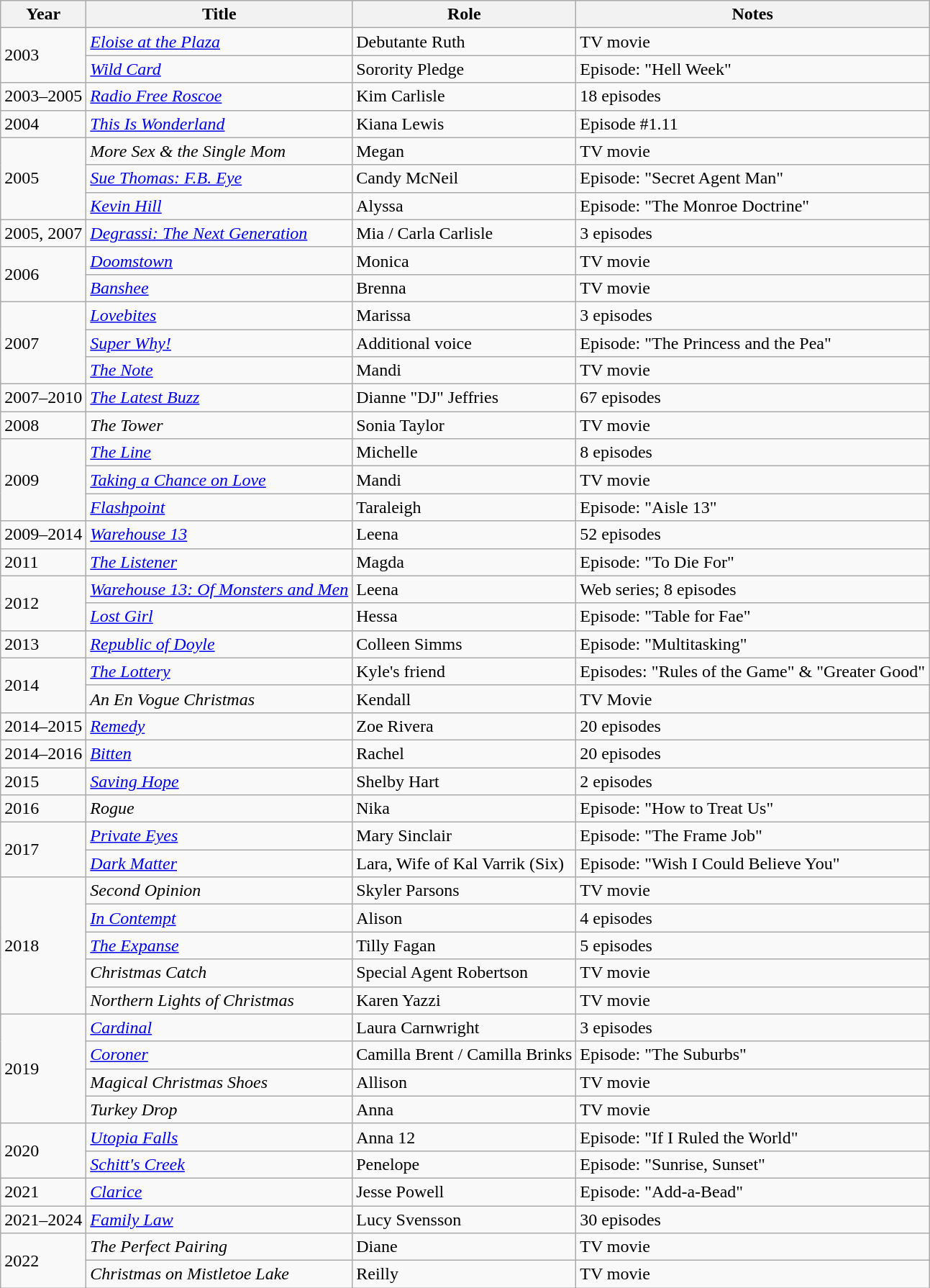<table class="wikitable sortable">
<tr>
<th>Year</th>
<th>Title</th>
<th>Role</th>
<th class="unsortable">Notes</th>
</tr>
<tr>
<td rowspan="2">2003</td>
<td><em><a href='#'>Eloise at the Plaza</a></em></td>
<td>Debutante Ruth</td>
<td>TV movie</td>
</tr>
<tr>
<td><em><a href='#'>Wild Card</a></em></td>
<td>Sorority Pledge</td>
<td>Episode: "Hell Week"</td>
</tr>
<tr>
<td>2003–2005</td>
<td><em><a href='#'>Radio Free Roscoe</a></em></td>
<td>Kim Carlisle</td>
<td>18 episodes</td>
</tr>
<tr>
<td>2004</td>
<td><em><a href='#'>This Is Wonderland</a></em></td>
<td>Kiana Lewis</td>
<td>Episode #1.11</td>
</tr>
<tr>
<td rowspan="3">2005</td>
<td><em>More Sex & the Single Mom</em></td>
<td>Megan</td>
<td>TV movie</td>
</tr>
<tr>
<td><em><a href='#'>Sue Thomas: F.B. Eye</a></em></td>
<td>Candy McNeil</td>
<td>Episode: "Secret Agent Man"</td>
</tr>
<tr>
<td><em><a href='#'>Kevin Hill</a></em></td>
<td>Alyssa</td>
<td>Episode: "The Monroe Doctrine"</td>
</tr>
<tr>
<td>2005, 2007</td>
<td><em><a href='#'>Degrassi: The Next Generation</a></em></td>
<td>Mia / Carla Carlisle</td>
<td>3 episodes</td>
</tr>
<tr>
<td rowspan="2">2006</td>
<td><em><a href='#'>Doomstown</a></em></td>
<td>Monica</td>
<td>TV movie</td>
</tr>
<tr>
<td><em><a href='#'>Banshee</a></em></td>
<td>Brenna</td>
<td>TV movie</td>
</tr>
<tr>
<td rowspan="3">2007</td>
<td><em><a href='#'>Lovebites</a></em></td>
<td>Marissa</td>
<td>3 episodes</td>
</tr>
<tr>
<td><em><a href='#'>Super Why!</a></em></td>
<td>Additional voice</td>
<td>Episode: "The Princess and the Pea"</td>
</tr>
<tr>
<td data-sort-value="Note, The"><em><a href='#'>The Note</a></em></td>
<td>Mandi</td>
<td>TV movie</td>
</tr>
<tr>
<td>2007–2010</td>
<td data-sort-value="Latest Buzz, The"><em><a href='#'>The Latest Buzz</a></em></td>
<td>Dianne "DJ" Jeffries</td>
<td>67 episodes</td>
</tr>
<tr>
<td>2008</td>
<td data-sort-value="Tower, The"><em>The Tower</em></td>
<td>Sonia Taylor</td>
<td>TV movie</td>
</tr>
<tr>
<td rowspan="3">2009</td>
<td data-sort-value="Line, The"><em><a href='#'>The Line</a></em></td>
<td>Michelle</td>
<td>8 episodes</td>
</tr>
<tr>
<td><em><a href='#'>Taking a Chance on Love</a></em></td>
<td>Mandi</td>
<td>TV movie</td>
</tr>
<tr>
<td><em><a href='#'>Flashpoint</a></em></td>
<td>Taraleigh</td>
<td>Episode: "Aisle 13"</td>
</tr>
<tr>
<td>2009–2014</td>
<td><em><a href='#'>Warehouse 13</a></em></td>
<td>Leena</td>
<td>52 episodes</td>
</tr>
<tr>
<td>2011</td>
<td data-sort-value="Listener, The"><em><a href='#'>The Listener</a></em></td>
<td>Magda</td>
<td>Episode: "To Die For"</td>
</tr>
<tr>
<td rowspan="2">2012</td>
<td><em><a href='#'>Warehouse 13: Of Monsters and Men</a></em></td>
<td>Leena</td>
<td>Web series; 8 episodes</td>
</tr>
<tr>
<td><em><a href='#'>Lost Girl</a></em></td>
<td>Hessa</td>
<td>Episode: "Table for Fae"</td>
</tr>
<tr>
<td>2013</td>
<td><em><a href='#'>Republic of Doyle</a></em></td>
<td>Colleen Simms</td>
<td>Episode: "Multitasking"</td>
</tr>
<tr>
<td rowspan="2">2014</td>
<td data-sort-value="Lottery, The"><em><a href='#'>The Lottery</a></em></td>
<td>Kyle's friend</td>
<td>Episodes: "Rules of the Game" & "Greater Good"</td>
</tr>
<tr>
<td><em>An En Vogue Christmas</em></td>
<td>Kendall</td>
<td>TV Movie</td>
</tr>
<tr>
<td>2014–2015</td>
<td><em><a href='#'>Remedy</a></em></td>
<td>Zoe Rivera</td>
<td>20 episodes</td>
</tr>
<tr>
<td>2014–2016</td>
<td><em><a href='#'>Bitten</a></em></td>
<td>Rachel</td>
<td>20 episodes</td>
</tr>
<tr>
<td>2015</td>
<td><em><a href='#'>Saving Hope</a></em></td>
<td>Shelby Hart</td>
<td>2 episodes</td>
</tr>
<tr>
<td>2016</td>
<td><em>Rogue</em></td>
<td>Nika</td>
<td>Episode: "How to Treat Us"</td>
</tr>
<tr>
<td rowspan="2">2017</td>
<td><em><a href='#'>Private Eyes</a></em></td>
<td>Mary Sinclair</td>
<td>Episode: "The Frame Job"</td>
</tr>
<tr>
<td><em><a href='#'>Dark Matter</a></em></td>
<td>Lara, Wife of Kal Varrik (Six)</td>
<td>Episode: "Wish I Could Believe You"</td>
</tr>
<tr>
<td rowspan="5">2018</td>
<td><em>Second Opinion</em></td>
<td>Skyler Parsons</td>
<td>TV movie</td>
</tr>
<tr>
<td><em><a href='#'>In Contempt</a></em></td>
<td>Alison</td>
<td>4 episodes</td>
</tr>
<tr>
<td data-sort-value="Expanse, The"><em><a href='#'>The Expanse</a></em></td>
<td>Tilly Fagan</td>
<td>5 episodes</td>
</tr>
<tr>
<td><em>Christmas Catch</em></td>
<td>Special Agent Robertson</td>
<td>TV movie</td>
</tr>
<tr>
<td><em>Northern Lights of Christmas</em></td>
<td>Karen Yazzi</td>
<td>TV movie</td>
</tr>
<tr>
<td rowspan="4">2019</td>
<td><em><a href='#'>Cardinal</a></em></td>
<td>Laura Carnwright</td>
<td>3 episodes</td>
</tr>
<tr>
<td><em><a href='#'>Coroner</a></em></td>
<td>Camilla Brent / Camilla Brinks</td>
<td>Episode: "The Suburbs"</td>
</tr>
<tr>
<td><em>Magical Christmas Shoes</em></td>
<td>Allison</td>
<td>TV movie</td>
</tr>
<tr>
<td><em>Turkey Drop</em></td>
<td>Anna</td>
<td>TV movie</td>
</tr>
<tr>
<td rowspan="2">2020</td>
<td><em><a href='#'>Utopia Falls</a></em></td>
<td>Anna 12</td>
<td>Episode: "If I Ruled the World"</td>
</tr>
<tr>
<td><em><a href='#'>Schitt's Creek</a></em></td>
<td>Penelope</td>
<td>Episode: "Sunrise, Sunset"</td>
</tr>
<tr>
<td>2021</td>
<td><em><a href='#'>Clarice</a></em></td>
<td>Jesse Powell</td>
<td>Episode: "Add-a-Bead"</td>
</tr>
<tr>
<td>2021–2024</td>
<td><em><a href='#'>Family Law</a></em></td>
<td>Lucy Svensson</td>
<td>30 episodes</td>
</tr>
<tr>
<td rowspan="2">2022</td>
<td data-sort-value="Perfect Pairing, The"><em>The Perfect Pairing</em></td>
<td>Diane</td>
<td>TV movie</td>
</tr>
<tr>
<td><em>Christmas on Mistletoe Lake</em></td>
<td>Reilly</td>
<td>TV movie</td>
</tr>
</table>
